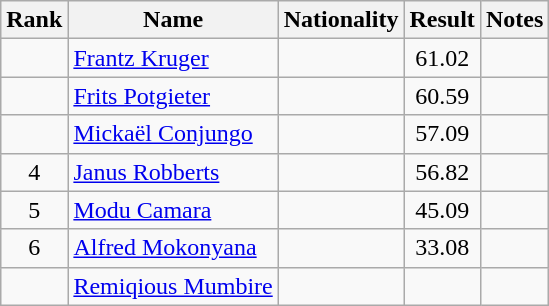<table class="wikitable sortable" style="text-align:center">
<tr>
<th>Rank</th>
<th>Name</th>
<th>Nationality</th>
<th>Result</th>
<th>Notes</th>
</tr>
<tr>
<td></td>
<td align=left><a href='#'>Frantz Kruger</a></td>
<td align=left></td>
<td>61.02</td>
<td></td>
</tr>
<tr>
<td></td>
<td align=left><a href='#'>Frits Potgieter</a></td>
<td align=left></td>
<td>60.59</td>
<td></td>
</tr>
<tr>
<td></td>
<td align=left><a href='#'>Mickaël Conjungo</a></td>
<td align=left></td>
<td>57.09</td>
<td></td>
</tr>
<tr>
<td>4</td>
<td align=left><a href='#'>Janus Robberts</a></td>
<td align=left></td>
<td>56.82</td>
<td></td>
</tr>
<tr>
<td>5</td>
<td align=left><a href='#'>Modu Camara</a></td>
<td align=left></td>
<td>45.09</td>
<td></td>
</tr>
<tr>
<td>6</td>
<td align=left><a href='#'>Alfred Mokonyana</a></td>
<td align=left></td>
<td>33.08</td>
<td></td>
</tr>
<tr>
<td></td>
<td align=left><a href='#'>Remiqious Mumbire</a></td>
<td align=left></td>
<td></td>
<td></td>
</tr>
</table>
